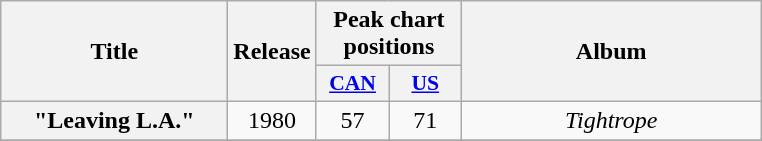<table class="wikitable plainrowheaders" style="text-align:center;">
<tr>
<th scope="col" rowspan="2" style="width:9em;">Title</th>
<th scope="col" rowspan="2" style="width:0.5em;">Release</th>
<th colspan="2" scope="col">Peak chart positions</th>
<th scope="col" rowspan="2" style="width:12em;">Album</th>
</tr>
<tr>
<th scope="col" style="width:2.9em;font-size:90%;"><a href='#'>CAN</a></th>
<th scope="col" style="width:2.9em;font-size:90%;"><a href='#'>US</a></th>
</tr>
<tr>
<th scope="row">"Leaving L.A."</th>
<td>1980</td>
<td>57</td>
<td>71</td>
<td><em>Tightrope</em></td>
</tr>
<tr>
</tr>
</table>
